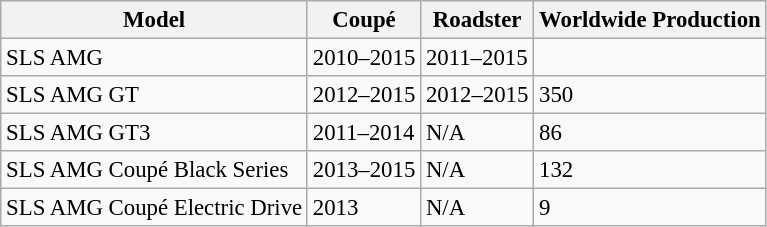<table class="wikitable collapsible sortable" style="font-size:95%;">
<tr>
<th>Model</th>
<th>Coupé</th>
<th>Roadster</th>
<th>Worldwide Production</th>
</tr>
<tr>
<td>SLS AMG</td>
<td>2010–2015</td>
<td>2011–2015</td>
<td></td>
</tr>
<tr>
<td>SLS AMG GT</td>
<td>2012–2015</td>
<td>2012–2015</td>
<td>350</td>
</tr>
<tr>
<td>SLS AMG GT3</td>
<td>2011–2014</td>
<td>N/A</td>
<td>86</td>
</tr>
<tr>
<td>SLS AMG Coupé Black Series</td>
<td>2013–2015</td>
<td>N/A</td>
<td>132</td>
</tr>
<tr>
<td>SLS AMG Coupé Electric Drive</td>
<td>2013</td>
<td>N/A</td>
<td>9</td>
</tr>
</table>
